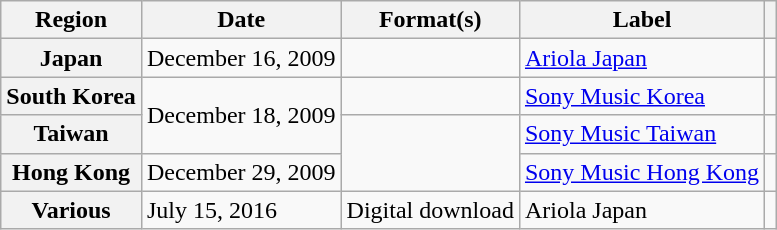<table class="wikitable plainrowheaders">
<tr>
<th scope="col">Region</th>
<th scope="col">Date</th>
<th scope="col">Format(s)</th>
<th scope="col">Label</th>
<th scope="col"></th>
</tr>
<tr>
<th scope="row">Japan</th>
<td>December 16, 2009</td>
<td></td>
<td><a href='#'>Ariola Japan</a></td>
<td></td>
</tr>
<tr>
<th scope="row">South Korea</th>
<td rowspan="2">December 18, 2009</td>
<td></td>
<td><a href='#'>Sony Music Korea</a></td>
<td></td>
</tr>
<tr>
<th scope="row">Taiwan</th>
<td rowspan="2"></td>
<td><a href='#'>Sony Music Taiwan</a></td>
<td></td>
</tr>
<tr>
<th scope="row">Hong Kong</th>
<td>December 29, 2009</td>
<td><a href='#'>Sony Music Hong Kong</a></td>
<td></td>
</tr>
<tr>
<th scope="row">Various</th>
<td>July 15, 2016</td>
<td>Digital download</td>
<td>Ariola Japan</td>
<td></td>
</tr>
</table>
